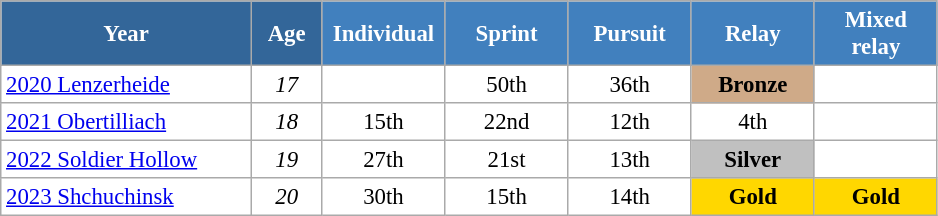<table class="wikitable" style="font-size:95%; text-align:center; border:grey solid 1px; border-collapse:collapse; background:#ffffff;">
<tr>
<th style="background-color:#369; color:white;    width:160px;">Year</th>
<th style="background-color:#369; color:white;    width:40px;">Age</th>
<th style="background-color:#4180be; color:white; width:75px;">Individual</th>
<th style="background-color:#4180be; color:white; width:75px;">Sprint</th>
<th style="background-color:#4180be; color:white; width:75px;">Pursuit</th>
<th style="background-color:#4180be; color:white; width:75px;">Relay</th>
<th style="background-color:#4180be; color:white; width:75px;">Mixed relay</th>
</tr>
<tr>
<td align=left> <a href='#'>2020 Lenzerheide</a></td>
<td><em>17</em></td>
<td></td>
<td>50th</td>
<td>36th</td>
<td style="background:#cfaa88;"><strong>Bronze</strong></td>
<td></td>
</tr>
<tr>
<td align=left> <a href='#'>2021 Obertilliach</a></td>
<td><em>18</em></td>
<td>15th</td>
<td>22nd</td>
<td>12th</td>
<td>4th</td>
<td></td>
</tr>
<tr>
<td align=left> <a href='#'>2022 Soldier Hollow</a></td>
<td><em>19</em></td>
<td>27th</td>
<td>21st</td>
<td>13th</td>
<td style="background:silver;"><strong>Silver</strong></td>
<td></td>
</tr>
<tr>
<td align=left> <a href='#'>2023 Shchuchinsk</a></td>
<td><em>20</em></td>
<td>30th</td>
<td>15th</td>
<td>14th</td>
<td style="background:gold;"><strong>Gold</strong></td>
<td style="background:gold;"><strong>Gold</strong></td>
</tr>
</table>
